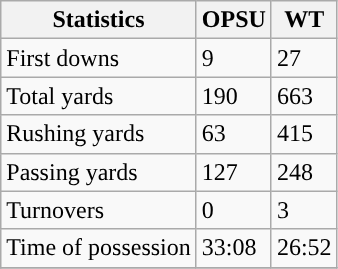<table class="wikitable" style="float: left;">
<tr>
<th>Statistics</th>
<th>OPSU</th>
<th>WT</th>
</tr>
<tr>
<td>First downs</td>
<td>9</td>
<td>27</td>
</tr>
<tr>
<td>Total yards</td>
<td>190</td>
<td>663</td>
</tr>
<tr>
<td>Rushing yards</td>
<td>63</td>
<td>415</td>
</tr>
<tr>
<td>Passing yards</td>
<td>127</td>
<td>248</td>
</tr>
<tr>
<td>Turnovers</td>
<td>0</td>
<td>3</td>
</tr>
<tr>
<td>Time of possession</td>
<td>33:08</td>
<td>26:52</td>
</tr>
<tr>
</tr>
</table>
